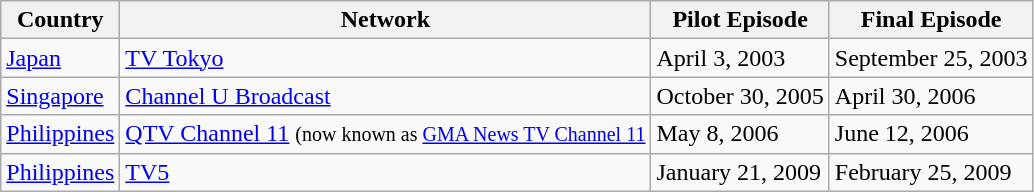<table class="wikitable sortable">
<tr>
<th>Country</th>
<th>Network</th>
<th>Pilot Episode</th>
<th>Final Episode</th>
</tr>
<tr>
<td><a href='#'>Japan</a></td>
<td><a href='#'>TV Tokyo</a></td>
<td>April 3, 2003</td>
<td>September 25, 2003</td>
</tr>
<tr>
<td> <a href='#'>Singapore</a></td>
<td><a href='#'>Channel U Broadcast</a></td>
<td>October 30, 2005</td>
<td>April 30, 2006</td>
</tr>
<tr>
<td> <a href='#'>Philippines</a></td>
<td><a href='#'>QTV Channel 11</a> <small>(now known as <a href='#'>GMA News TV Channel 11</a></small></td>
<td>May 8, 2006</td>
<td>June 12, 2006</td>
</tr>
<tr>
<td> <a href='#'>Philippines</a></td>
<td><a href='#'>TV5</a></td>
<td>January 21, 2009</td>
<td>February 25, 2009</td>
</tr>
</table>
